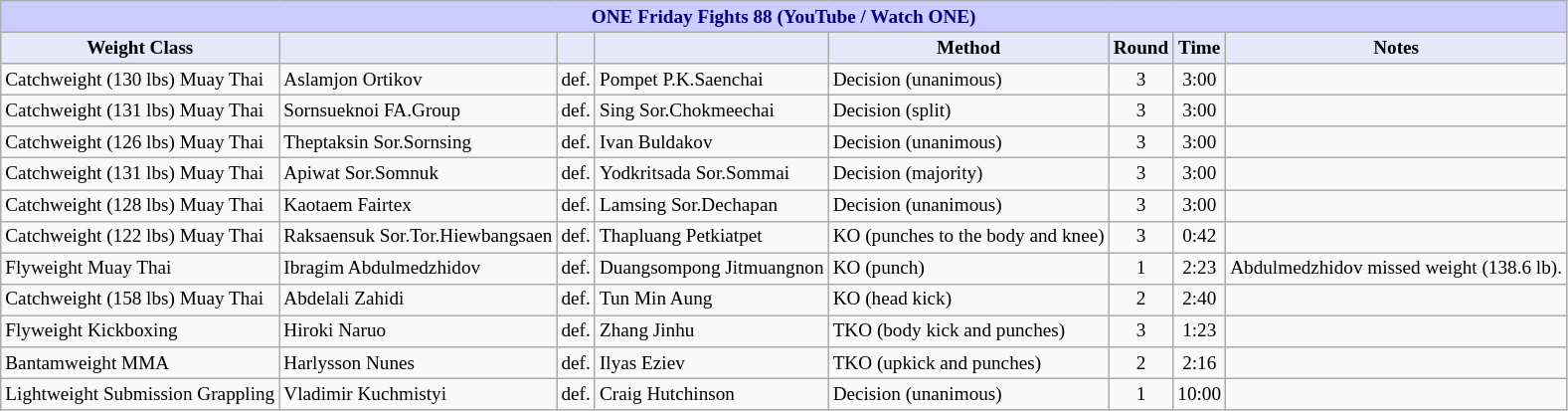<table class="wikitable" style="font-size: 80%;">
<tr>
<th colspan="8" style="background-color: #ccf; color: #000080; text-align: center;"><strong>ONE Friday Fights 88 (YouTube / Watch ONE)</strong></th>
</tr>
<tr>
<th colspan="1" style="background-color: #E6E8FA; color: #000000; text-align: center;">Weight Class</th>
<th colspan="1" style="background-color: #E6E8FA; color: #000000; text-align: center;"></th>
<th colspan="1" style="background-color: #E6E8FA; color: #000000; text-align: center;"></th>
<th colspan="1" style="background-color: #E6E8FA; color: #000000; text-align: center;"></th>
<th colspan="1" style="background-color: #E6E8FA; color: #000000; text-align: center;">Method</th>
<th colspan="1" style="background-color: #E6E8FA; color: #000000; text-align: center;">Round</th>
<th colspan="1" style="background-color: #E6E8FA; color: #000000; text-align: center;">Time</th>
<th colspan="1" style="background-color: #E6E8FA; color: #000000; text-align: center;">Notes</th>
</tr>
<tr>
<td>Catchweight (130 lbs) Muay Thai</td>
<td> Aslamjon Ortikov</td>
<td>def.</td>
<td> Pompet P.K.Saenchai</td>
<td>Decision (unanimous)</td>
<td align=center>3</td>
<td align=center>3:00</td>
<td></td>
</tr>
<tr>
<td>Catchweight (131 lbs) Muay Thai</td>
<td> Sornsueknoi FA.Group</td>
<td>def.</td>
<td> Sing Sor.Chokmeechai</td>
<td>Decision (split)</td>
<td align=center>3</td>
<td align=center>3:00</td>
<td></td>
</tr>
<tr>
<td>Catchweight (126 lbs) Muay Thai</td>
<td> Theptaksin Sor.Sornsing</td>
<td>def.</td>
<td> Ivan Buldakov</td>
<td>Decision (unanimous)</td>
<td align=center>3</td>
<td align=center>3:00</td>
<td></td>
</tr>
<tr>
<td>Catchweight (131 lbs) Muay Thai</td>
<td> Apiwat Sor.Somnuk</td>
<td>def.</td>
<td> Yodkritsada Sor.Sommai</td>
<td>Decision (majority)</td>
<td align=center>3</td>
<td align=center>3:00</td>
<td></td>
</tr>
<tr>
<td>Catchweight (128 lbs) Muay Thai</td>
<td> Kaotaem Fairtex</td>
<td>def.</td>
<td> Lamsing Sor.Dechapan</td>
<td>Decision (unanimous)</td>
<td align=center>3</td>
<td align=center>3:00</td>
<td></td>
</tr>
<tr>
<td>Catchweight (122 lbs) Muay Thai</td>
<td> Raksaensuk Sor.Tor.Hiewbangsaen</td>
<td>def.</td>
<td> Thapluang Petkiatpet</td>
<td>KO (punches to the body and knee)</td>
<td align=center>3</td>
<td align=center>0:42</td>
<td></td>
</tr>
<tr>
<td>Flyweight Muay Thai</td>
<td> Ibragim Abdulmedzhidov</td>
<td>def.</td>
<td> Duangsompong Jitmuangnon</td>
<td>KO (punch)</td>
<td align=center>1</td>
<td align=center>2:23</td>
<td>Abdulmedzhidov missed weight (138.6 lb).</td>
</tr>
<tr>
<td>Catchweight (158 lbs) Muay Thai</td>
<td> Abdelali Zahidi</td>
<td>def.</td>
<td> Tun Min Aung</td>
<td>KO (head kick)</td>
<td align=center>2</td>
<td align=center>2:40</td>
<td></td>
</tr>
<tr>
<td>Flyweight Kickboxing</td>
<td> Hiroki Naruo</td>
<td>def.</td>
<td> Zhang Jinhu</td>
<td>TKO (body kick and punches)</td>
<td align=center>3</td>
<td align=center>1:23</td>
<td></td>
</tr>
<tr>
<td>Bantamweight MMA</td>
<td> Harlysson Nunes</td>
<td>def.</td>
<td> Ilyas Eziev</td>
<td>TKO (upkick and punches)</td>
<td align=center>2</td>
<td align=center>2:16</td>
<td></td>
</tr>
<tr>
<td>Lightweight Submission Grappling</td>
<td> Vladimir Kuchmistyi</td>
<td>def.</td>
<td> Craig Hutchinson</td>
<td>Decision (unanimous)</td>
<td align=center>1</td>
<td align=center>10:00</td>
<td></td>
</tr>
</table>
